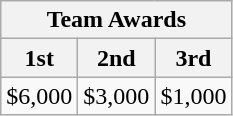<table class="wikitable">
<tr>
<th colspan=3 scope="col">Team Awards</th>
</tr>
<tr>
<th scope="col">1st</th>
<th scope="col">2nd</th>
<th scope="col">3rd</th>
</tr>
<tr>
<td>$6,000</td>
<td>$3,000</td>
<td>$1,000</td>
</tr>
</table>
